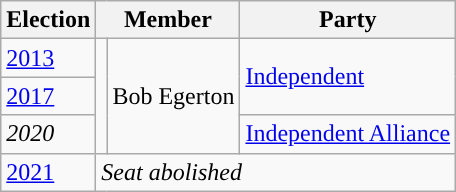<table class="wikitable">
<tr>
<th>Election</th>
<th colspan="2">Member</th>
<th>Party</th>
</tr>
<tr>
<td><a href='#'>2013</a></td>
<td rowspan="3" style="background-color: "></td>
<td rowspan="3">Bob Egerton</td>
<td rowspan="2"><a href='#'>Independent</a></td>
</tr>
<tr>
<td><a href='#'>2017</a></td>
</tr>
<tr>
<td><em>2020</em></td>
<td rowspan="1"><a href='#'>Independent Alliance</a></td>
</tr>
<tr>
<td><a href='#'>2021</a></td>
<td colspan="3"><em>Seat abolished</em></td>
</tr>
</table>
